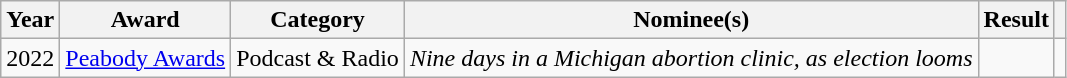<table class="wikitable plainrowheaders sortable">
<tr>
<th scope="col">Year</th>
<th scope="col">Award</th>
<th scope="col">Category</th>
<th scope="col">Nominee(s)</th>
<th scope="col">Result</th>
<th scope="col" class="unsortable"></th>
</tr>
<tr>
<td>2022</td>
<td><a href='#'>Peabody Awards</a></td>
<td>Podcast & Radio</td>
<td><em>Nine days in a Michigan abortion clinic, as election looms</em></td>
<td></td>
<td></td>
</tr>
</table>
